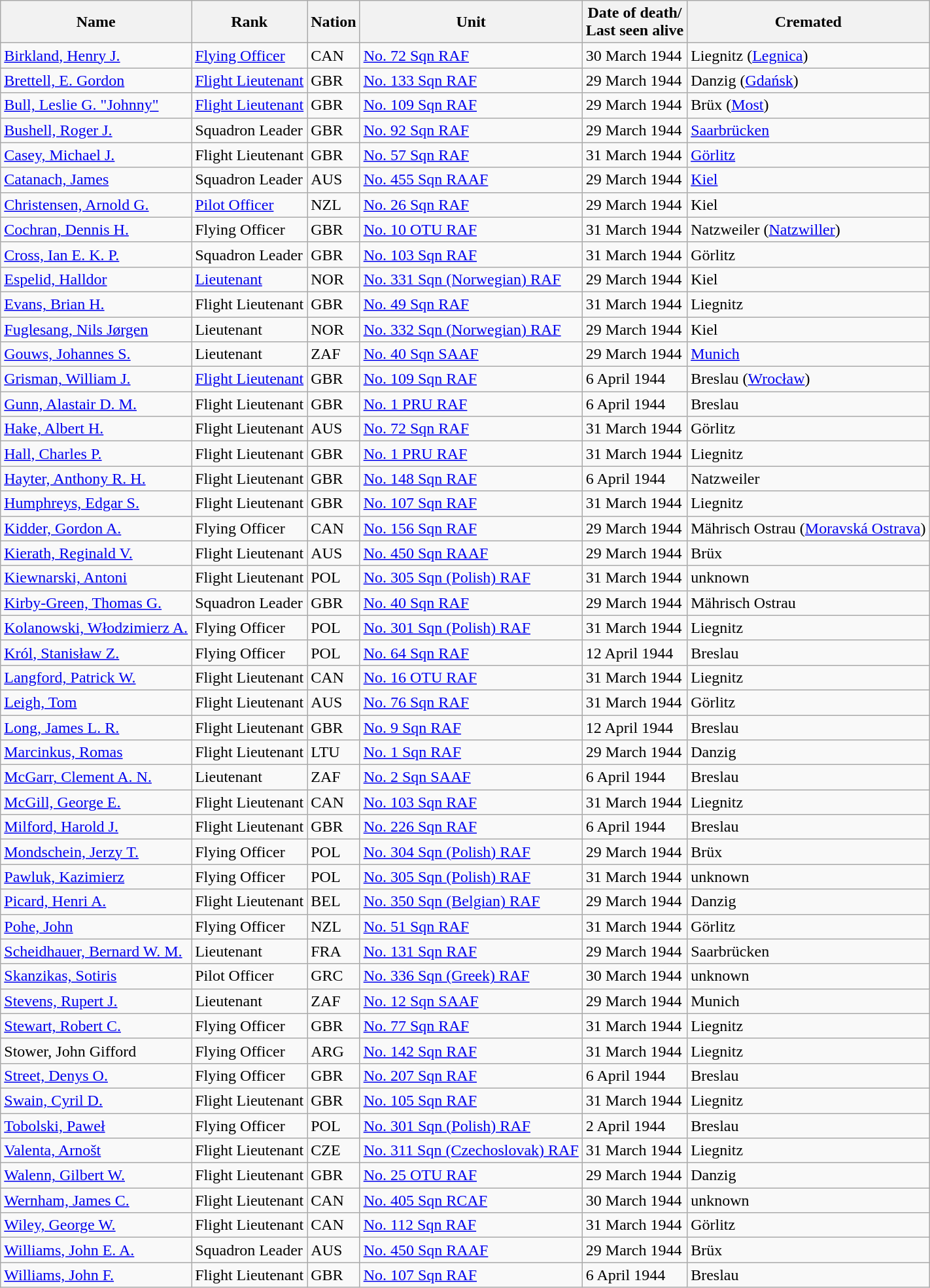<table class="wikitable sortable">
<tr>
<th>Name</th>
<th>Rank</th>
<th>Nation</th>
<th>Unit</th>
<th>Date of death/ <br> Last seen alive</th>
<th>Cremated</th>
</tr>
<tr>
<td><a href='#'>Birkland, Henry J.</a></td>
<td><a href='#'>Flying Officer</a></td>
<td> CAN</td>
<td><a href='#'>No. 72 Sqn RAF</a></td>
<td>30 March 1944</td>
<td>Liegnitz (<a href='#'>Legnica</a>)</td>
</tr>
<tr>
<td><a href='#'>Brettell, E. Gordon</a></td>
<td><a href='#'>Flight Lieutenant</a></td>
<td> GBR</td>
<td><a href='#'>No. 133 Sqn RAF</a></td>
<td>29 March 1944</td>
<td>Danzig (<a href='#'>Gdańsk</a>)</td>
</tr>
<tr>
<td><a href='#'>Bull, Leslie G. "Johnny"</a></td>
<td><a href='#'>Flight Lieutenant</a></td>
<td> GBR</td>
<td><a href='#'>No. 109 Sqn RAF</a></td>
<td>29 March 1944</td>
<td>Brüx (<a href='#'>Most</a>)</td>
</tr>
<tr>
<td><a href='#'>Bushell, Roger J.</a></td>
<td>Squadron Leader</td>
<td> GBR</td>
<td><a href='#'>No. 92 Sqn RAF</a></td>
<td>29 March 1944</td>
<td><a href='#'>Saarbrücken</a></td>
</tr>
<tr>
<td><a href='#'>Casey, Michael J.</a></td>
<td>Flight Lieutenant</td>
<td> GBR</td>
<td><a href='#'>No. 57 Sqn RAF</a></td>
<td>31 March 1944</td>
<td><a href='#'>Görlitz</a></td>
</tr>
<tr>
<td><a href='#'>Catanach, James</a></td>
<td>Squadron Leader</td>
<td> AUS</td>
<td><a href='#'>No. 455 Sqn RAAF</a></td>
<td>29 March 1944</td>
<td><a href='#'>Kiel</a></td>
</tr>
<tr>
<td><a href='#'>Christensen, Arnold G.</a></td>
<td><a href='#'>Pilot Officer</a></td>
<td> NZL</td>
<td><a href='#'>No. 26 Sqn RAF</a></td>
<td>29 March 1944</td>
<td>Kiel</td>
</tr>
<tr>
<td><a href='#'>Cochran, Dennis H.</a></td>
<td>Flying Officer</td>
<td> GBR</td>
<td><a href='#'>No. 10 OTU RAF</a></td>
<td>31 March 1944</td>
<td>Natzweiler (<a href='#'>Natzwiller</a>)</td>
</tr>
<tr>
<td><a href='#'>Cross, Ian E. K. P.</a></td>
<td>Squadron Leader</td>
<td> GBR</td>
<td><a href='#'>No. 103 Sqn RAF</a></td>
<td>31 March 1944</td>
<td>Görlitz</td>
</tr>
<tr>
<td><a href='#'>Espelid, Halldor</a></td>
<td><a href='#'>Lieutenant</a></td>
<td> NOR</td>
<td><a href='#'>No. 331 Sqn (Norwegian) RAF</a></td>
<td>29 March 1944</td>
<td>Kiel</td>
</tr>
<tr>
<td><a href='#'>Evans, Brian H.</a></td>
<td>Flight Lieutenant</td>
<td> GBR</td>
<td><a href='#'>No. 49 Sqn RAF</a></td>
<td>31 March 1944</td>
<td>Liegnitz</td>
</tr>
<tr>
<td><a href='#'>Fuglesang, Nils Jørgen</a></td>
<td>Lieutenant</td>
<td> NOR</td>
<td><a href='#'>No. 332 Sqn (Norwegian) RAF</a></td>
<td>29 March 1944</td>
<td>Kiel</td>
</tr>
<tr>
<td><a href='#'>Gouws, Johannes S.</a></td>
<td>Lieutenant</td>
<td> ZAF</td>
<td><a href='#'>No. 40 Sqn SAAF</a></td>
<td>29 March 1944</td>
<td><a href='#'>Munich</a></td>
</tr>
<tr>
<td><a href='#'>Grisman, William J.</a></td>
<td><a href='#'>Flight Lieutenant</a></td>
<td> GBR</td>
<td><a href='#'>No. 109 Sqn RAF</a></td>
<td>6 April 1944</td>
<td>Breslau (<a href='#'>Wrocław</a>)</td>
</tr>
<tr>
<td><a href='#'>Gunn, Alastair D. M.</a></td>
<td>Flight Lieutenant</td>
<td> GBR</td>
<td><a href='#'>No. 1 PRU RAF</a></td>
<td>6 April 1944</td>
<td>Breslau</td>
</tr>
<tr>
<td><a href='#'>Hake, Albert H.</a></td>
<td>Flight Lieutenant</td>
<td> AUS</td>
<td><a href='#'>No. 72 Sqn RAF</a></td>
<td>31 March 1944</td>
<td>Görlitz</td>
</tr>
<tr>
<td><a href='#'>Hall, Charles P.</a></td>
<td>Flight Lieutenant</td>
<td> GBR</td>
<td><a href='#'>No. 1 PRU RAF</a></td>
<td>31 March 1944</td>
<td>Liegnitz</td>
</tr>
<tr>
<td><a href='#'>Hayter, Anthony R. H.</a></td>
<td>Flight Lieutenant</td>
<td> GBR</td>
<td><a href='#'>No. 148 Sqn RAF</a></td>
<td>6 April 1944</td>
<td>Natzweiler</td>
</tr>
<tr>
<td><a href='#'>Humphreys, Edgar S.</a></td>
<td>Flight Lieutenant</td>
<td> GBR</td>
<td><a href='#'>No. 107 Sqn RAF</a></td>
<td>31 March 1944</td>
<td>Liegnitz</td>
</tr>
<tr>
<td><a href='#'>Kidder, Gordon A.</a></td>
<td>Flying Officer</td>
<td> CAN</td>
<td><a href='#'>No. 156 Sqn RAF</a></td>
<td>29 March 1944</td>
<td>Mährisch Ostrau (<a href='#'>Moravská Ostrava</a>)</td>
</tr>
<tr>
<td><a href='#'>Kierath, Reginald V.</a></td>
<td>Flight Lieutenant</td>
<td> AUS</td>
<td><a href='#'>No. 450 Sqn RAAF</a></td>
<td>29 March 1944</td>
<td>Brüx</td>
</tr>
<tr>
<td><a href='#'>Kiewnarski, Antoni</a></td>
<td>Flight Lieutenant</td>
<td> POL</td>
<td><a href='#'>No. 305 Sqn (Polish) RAF</a></td>
<td>31 March 1944</td>
<td>unknown</td>
</tr>
<tr>
<td><a href='#'>Kirby-Green, Thomas G.</a></td>
<td>Squadron Leader</td>
<td> GBR</td>
<td><a href='#'>No. 40 Sqn RAF</a></td>
<td>29 March 1944</td>
<td>Mährisch Ostrau</td>
</tr>
<tr>
<td><a href='#'>Kolanowski, Włodzimierz A.</a></td>
<td>Flying Officer</td>
<td> POL</td>
<td><a href='#'>No. 301 Sqn (Polish) RAF</a></td>
<td>31 March 1944</td>
<td>Liegnitz</td>
</tr>
<tr>
<td><a href='#'>Król, Stanisław Z.</a></td>
<td>Flying Officer</td>
<td> POL</td>
<td><a href='#'>No. 64 Sqn RAF</a></td>
<td>12 April 1944</td>
<td>Breslau</td>
</tr>
<tr>
<td><a href='#'>Langford, Patrick W.</a></td>
<td>Flight Lieutenant</td>
<td> CAN</td>
<td><a href='#'>No. 16 OTU RAF</a></td>
<td>31 March 1944</td>
<td>Liegnitz</td>
</tr>
<tr>
<td><a href='#'>Leigh, Tom</a></td>
<td>Flight Lieutenant</td>
<td> AUS</td>
<td><a href='#'>No. 76 Sqn RAF</a></td>
<td>31 March 1944</td>
<td>Görlitz</td>
</tr>
<tr>
<td><a href='#'>Long, James L. R.</a></td>
<td>Flight Lieutenant</td>
<td> GBR</td>
<td><a href='#'>No. 9 Sqn RAF</a></td>
<td>12 April 1944</td>
<td>Breslau</td>
</tr>
<tr>
<td><a href='#'>Marcinkus, Romas</a></td>
<td>Flight Lieutenant</td>
<td> LTU</td>
<td><a href='#'>No. 1 Sqn RAF</a></td>
<td>29 March 1944</td>
<td>Danzig</td>
</tr>
<tr>
<td><a href='#'>McGarr, Clement A. N.</a></td>
<td>Lieutenant</td>
<td> ZAF</td>
<td><a href='#'>No. 2 Sqn SAAF</a></td>
<td>6 April 1944</td>
<td>Breslau</td>
</tr>
<tr>
<td><a href='#'>McGill, George E.</a></td>
<td>Flight Lieutenant</td>
<td> CAN</td>
<td><a href='#'>No. 103 Sqn RAF</a></td>
<td>31 March 1944</td>
<td>Liegnitz</td>
</tr>
<tr>
<td><a href='#'>Milford, Harold J.</a></td>
<td>Flight Lieutenant</td>
<td> GBR</td>
<td><a href='#'>No. 226 Sqn RAF</a></td>
<td>6 April 1944</td>
<td>Breslau</td>
</tr>
<tr>
<td><a href='#'>Mondschein, Jerzy T.</a></td>
<td>Flying Officer</td>
<td> POL</td>
<td><a href='#'>No. 304 Sqn (Polish) RAF</a></td>
<td>29 March 1944</td>
<td>Brüx</td>
</tr>
<tr>
<td><a href='#'>Pawluk, Kazimierz</a></td>
<td>Flying Officer</td>
<td> POL</td>
<td><a href='#'>No. 305 Sqn (Polish) RAF</a></td>
<td>31 March 1944</td>
<td>unknown</td>
</tr>
<tr>
<td><a href='#'>Picard, Henri A.</a></td>
<td>Flight Lieutenant</td>
<td> BEL</td>
<td><a href='#'>No. 350 Sqn (Belgian) RAF</a></td>
<td>29 March 1944</td>
<td>Danzig</td>
</tr>
<tr>
<td><a href='#'>Pohe, John</a></td>
<td>Flying Officer</td>
<td> NZL</td>
<td><a href='#'>No. 51 Sqn RAF</a></td>
<td>31 March 1944</td>
<td>Görlitz</td>
</tr>
<tr>
<td><a href='#'>Scheidhauer, Bernard W. M.</a></td>
<td>Lieutenant</td>
<td> FRA</td>
<td><a href='#'>No. 131 Sqn RAF</a></td>
<td>29 March 1944</td>
<td>Saarbrücken</td>
</tr>
<tr>
<td><a href='#'>Skanzikas, Sotiris</a></td>
<td>Pilot Officer</td>
<td> GRC</td>
<td><a href='#'>No. 336 Sqn (Greek) RAF</a></td>
<td>30 March 1944</td>
<td>unknown</td>
</tr>
<tr>
<td><a href='#'>Stevens, Rupert J.</a></td>
<td>Lieutenant</td>
<td> ZAF</td>
<td><a href='#'>No. 12 Sqn SAAF</a></td>
<td>29 March 1944</td>
<td>Munich</td>
</tr>
<tr>
<td><a href='#'>Stewart, Robert C.</a></td>
<td>Flying Officer</td>
<td> GBR</td>
<td><a href='#'>No. 77 Sqn RAF</a></td>
<td>31 March 1944</td>
<td>Liegnitz</td>
</tr>
<tr>
<td>Stower, John Gifford</td>
<td>Flying Officer</td>
<td> ARG</td>
<td><a href='#'>No. 142 Sqn RAF</a></td>
<td>31 March 1944</td>
<td>Liegnitz</td>
</tr>
<tr>
<td><a href='#'>Street, Denys O.</a></td>
<td>Flying Officer</td>
<td> GBR</td>
<td><a href='#'>No. 207 Sqn RAF</a></td>
<td>6 April 1944</td>
<td>Breslau</td>
</tr>
<tr>
<td><a href='#'>Swain, Cyril D.</a></td>
<td>Flight Lieutenant</td>
<td> GBR</td>
<td><a href='#'>No. 105 Sqn RAF</a></td>
<td>31 March 1944</td>
<td>Liegnitz</td>
</tr>
<tr>
<td><a href='#'>Tobolski, Paweł</a></td>
<td>Flying Officer</td>
<td> POL</td>
<td><a href='#'>No. 301 Sqn (Polish) RAF</a></td>
<td>2 April 1944</td>
<td>Breslau</td>
</tr>
<tr>
<td><a href='#'>Valenta, Arnošt</a></td>
<td>Flight Lieutenant</td>
<td> CZE</td>
<td><a href='#'>No. 311 Sqn (Czechoslovak) RAF</a></td>
<td>31 March 1944</td>
<td>Liegnitz</td>
</tr>
<tr>
<td><a href='#'>Walenn, Gilbert W.</a></td>
<td>Flight Lieutenant</td>
<td> GBR</td>
<td><a href='#'>No. 25 OTU RAF</a></td>
<td>29 March 1944</td>
<td>Danzig</td>
</tr>
<tr>
<td><a href='#'>Wernham, James C.</a></td>
<td>Flight Lieutenant</td>
<td> CAN</td>
<td><a href='#'>No. 405 Sqn RCAF</a></td>
<td>30 March 1944</td>
<td>unknown</td>
</tr>
<tr>
<td><a href='#'>Wiley, George W.</a></td>
<td>Flight Lieutenant</td>
<td> CAN</td>
<td><a href='#'>No. 112 Sqn RAF</a></td>
<td>31 March 1944</td>
<td>Görlitz</td>
</tr>
<tr>
<td><a href='#'>Williams, John E. A.</a></td>
<td>Squadron Leader</td>
<td> AUS</td>
<td><a href='#'>No. 450 Sqn RAAF</a></td>
<td>29 March 1944</td>
<td>Brüx</td>
</tr>
<tr>
<td><a href='#'>Williams, John F.</a></td>
<td>Flight Lieutenant</td>
<td> GBR</td>
<td><a href='#'>No. 107 Sqn RAF</a></td>
<td>6 April 1944</td>
<td>Breslau</td>
</tr>
</table>
